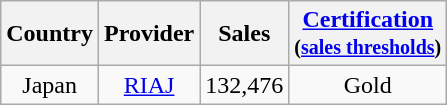<table class="wikitable" border="1">
<tr>
<th>Country</th>
<th>Provider</th>
<th>Sales</th>
<th><a href='#'>Certification</a><br><small>(<a href='#'>sales thresholds</a>)</small></th>
</tr>
<tr>
<td align="center">Japan</td>
<td align="center"><a href='#'>RIAJ</a></td>
<td align="center">132,476</td>
<td align="center">Gold</td>
</tr>
</table>
